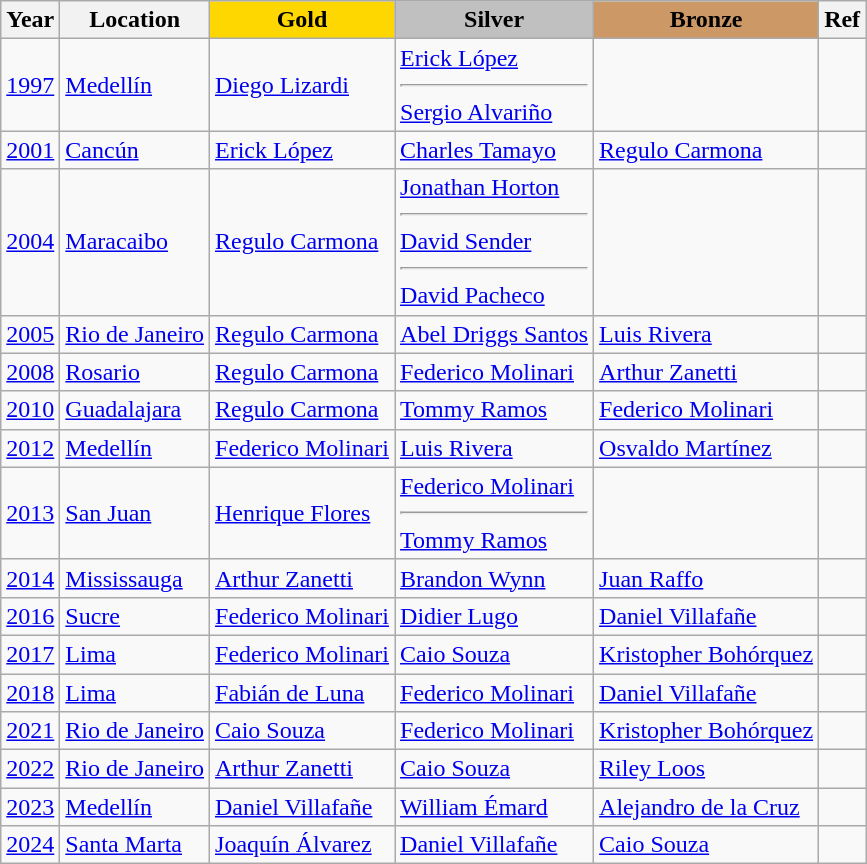<table class="wikitable">
<tr>
<th>Year</th>
<th>Location</th>
<th style="background-color:gold;">Gold</th>
<th style="background-color:silver;">Silver</th>
<th style="background-color:#cc9966;">Bronze</th>
<th>Ref</th>
</tr>
<tr>
<td><a href='#'>1997</a></td>
<td> <a href='#'>Medellín</a></td>
<td> <a href='#'>Diego Lizardi</a></td>
<td> <a href='#'>Erick López</a><hr> <a href='#'>Sergio Alvariño</a></td>
<td></td>
<td></td>
</tr>
<tr>
<td><a href='#'>2001</a></td>
<td> <a href='#'>Cancún</a></td>
<td> <a href='#'>Erick López</a></td>
<td> <a href='#'>Charles Tamayo</a></td>
<td> <a href='#'>Regulo Carmona</a></td>
<td></td>
</tr>
<tr>
<td><a href='#'>2004</a></td>
<td> <a href='#'>Maracaibo</a></td>
<td> <a href='#'>Regulo Carmona</a></td>
<td> <a href='#'>Jonathan Horton</a><hr> <a href='#'>David Sender</a><hr> <a href='#'>David Pacheco</a></td>
<td></td>
</tr>
<tr>
<td><a href='#'>2005</a></td>
<td> <a href='#'>Rio de Janeiro</a></td>
<td> <a href='#'>Regulo Carmona</a></td>
<td> <a href='#'>Abel Driggs Santos</a></td>
<td> <a href='#'>Luis Rivera</a></td>
<td></td>
</tr>
<tr>
<td><a href='#'>2008</a></td>
<td> <a href='#'>Rosario</a></td>
<td> <a href='#'>Regulo Carmona</a></td>
<td> <a href='#'>Federico Molinari</a></td>
<td> <a href='#'>Arthur Zanetti</a></td>
<td></td>
</tr>
<tr>
<td><a href='#'>2010</a></td>
<td> <a href='#'>Guadalajara</a></td>
<td> <a href='#'>Regulo Carmona</a></td>
<td> <a href='#'>Tommy Ramos</a></td>
<td> <a href='#'>Federico Molinari</a></td>
<td></td>
</tr>
<tr>
<td><a href='#'>2012</a></td>
<td> <a href='#'>Medellín</a></td>
<td> <a href='#'>Federico Molinari</a></td>
<td> <a href='#'>Luis Rivera</a></td>
<td> <a href='#'>Osvaldo Martínez</a></td>
<td></td>
</tr>
<tr>
<td><a href='#'>2013</a></td>
<td> <a href='#'>San Juan</a></td>
<td> <a href='#'>Henrique Flores</a></td>
<td> <a href='#'>Federico Molinari</a><hr> <a href='#'>Tommy Ramos</a></td>
<td></td>
<td></td>
</tr>
<tr>
<td><a href='#'>2014</a></td>
<td> <a href='#'>Mississauga</a></td>
<td> <a href='#'>Arthur Zanetti</a></td>
<td> <a href='#'>Brandon Wynn</a></td>
<td> <a href='#'>Juan Raffo</a></td>
<td></td>
</tr>
<tr>
<td><a href='#'>2016</a></td>
<td> <a href='#'>Sucre</a></td>
<td> <a href='#'>Federico Molinari</a></td>
<td> <a href='#'>Didier Lugo</a></td>
<td> <a href='#'>Daniel Villafañe</a></td>
<td></td>
</tr>
<tr>
<td><a href='#'>2017</a></td>
<td> <a href='#'>Lima</a></td>
<td> <a href='#'>Federico Molinari</a></td>
<td> <a href='#'>Caio Souza</a></td>
<td> <a href='#'>Kristopher Bohórquez</a></td>
<td></td>
</tr>
<tr>
<td><a href='#'>2018</a></td>
<td> <a href='#'>Lima</a></td>
<td> <a href='#'>Fabián de Luna</a></td>
<td> <a href='#'>Federico Molinari</a></td>
<td> <a href='#'>Daniel Villafañe</a></td>
<td></td>
</tr>
<tr>
<td><a href='#'>2021</a></td>
<td> <a href='#'>Rio de Janeiro</a></td>
<td> <a href='#'>Caio Souza</a></td>
<td> <a href='#'>Federico Molinari</a></td>
<td> <a href='#'>Kristopher Bohórquez</a></td>
<td></td>
</tr>
<tr>
<td><a href='#'>2022</a></td>
<td> <a href='#'>Rio de Janeiro</a></td>
<td> <a href='#'>Arthur Zanetti</a></td>
<td> <a href='#'>Caio Souza</a></td>
<td> <a href='#'>Riley Loos</a></td>
<td></td>
</tr>
<tr>
<td><a href='#'>2023</a></td>
<td> <a href='#'>Medellín</a></td>
<td> <a href='#'>Daniel Villafañe</a></td>
<td> <a href='#'>William Émard</a></td>
<td> <a href='#'>Alejandro de la Cruz</a></td>
<td></td>
</tr>
<tr>
<td><a href='#'>2024</a></td>
<td> <a href='#'>Santa Marta</a></td>
<td> <a href='#'>Joaquín Álvarez</a></td>
<td> <a href='#'>Daniel Villafañe</a></td>
<td> <a href='#'>Caio Souza</a></td>
<td></td>
</tr>
</table>
